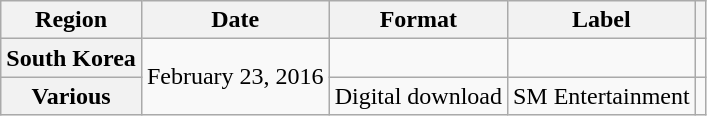<table class="wikitable plainrowheaders">
<tr>
<th scope="col">Region</th>
<th scope="col">Date</th>
<th scope="col">Format</th>
<th scope="col">Label</th>
<th scope="col"></th>
</tr>
<tr>
<th scope="row">South Korea</th>
<td rowspan="2">February 23, 2016</td>
<td></td>
<td></td>
<td></td>
</tr>
<tr>
<th scope="row">Various</th>
<td>Digital download</td>
<td>SM Entertainment</td>
<td></td>
</tr>
</table>
